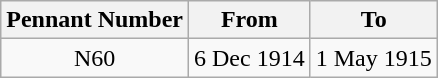<table class="wikitable" style="text-align:center">
<tr>
<th>Pennant Number</th>
<th>From</th>
<th>To</th>
</tr>
<tr>
<td>N60</td>
<td>6 Dec 1914</td>
<td>1 May 1915</td>
</tr>
</table>
